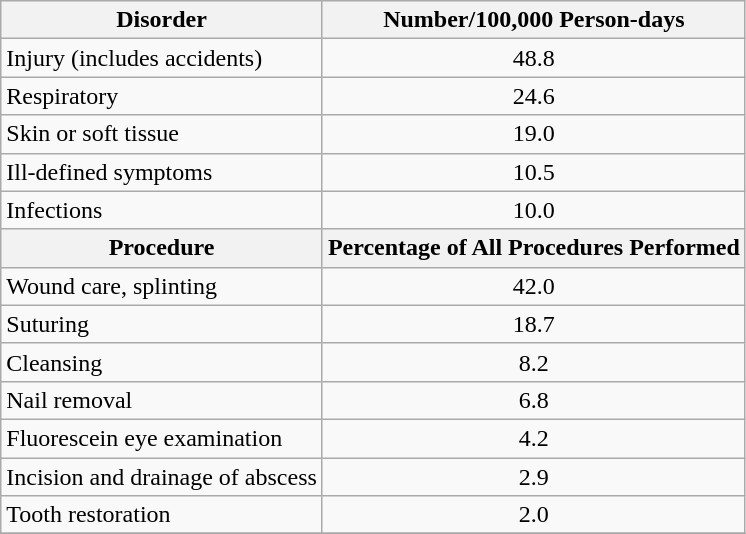<table class="wikitable">
<tr>
<th>Disorder</th>
<th>Number/100,000 Person-days</th>
</tr>
<tr>
<td>Injury (includes accidents)</td>
<td align="center">48.8</td>
</tr>
<tr>
<td>Respiratory</td>
<td align="center">24.6</td>
</tr>
<tr>
<td>Skin or soft tissue</td>
<td align="center">19.0</td>
</tr>
<tr>
<td>Ill-defined symptoms</td>
<td align="center">10.5</td>
</tr>
<tr>
<td>Infections</td>
<td align="center">10.0</td>
</tr>
<tr>
<th>Procedure</th>
<th>Percentage of All Procedures Performed</th>
</tr>
<tr>
<td>Wound care, splinting</td>
<td align="center">42.0</td>
</tr>
<tr>
<td>Suturing</td>
<td align="center">18.7</td>
</tr>
<tr>
<td>Cleansing</td>
<td align="center">8.2</td>
</tr>
<tr>
<td>Nail removal</td>
<td align="center">6.8</td>
</tr>
<tr>
<td>Fluorescein eye examination</td>
<td align="center">4.2</td>
</tr>
<tr>
<td>Incision and drainage of abscess</td>
<td align="center">2.9</td>
</tr>
<tr>
<td>Tooth restoration</td>
<td align="center">2.0</td>
</tr>
<tr>
</tr>
</table>
